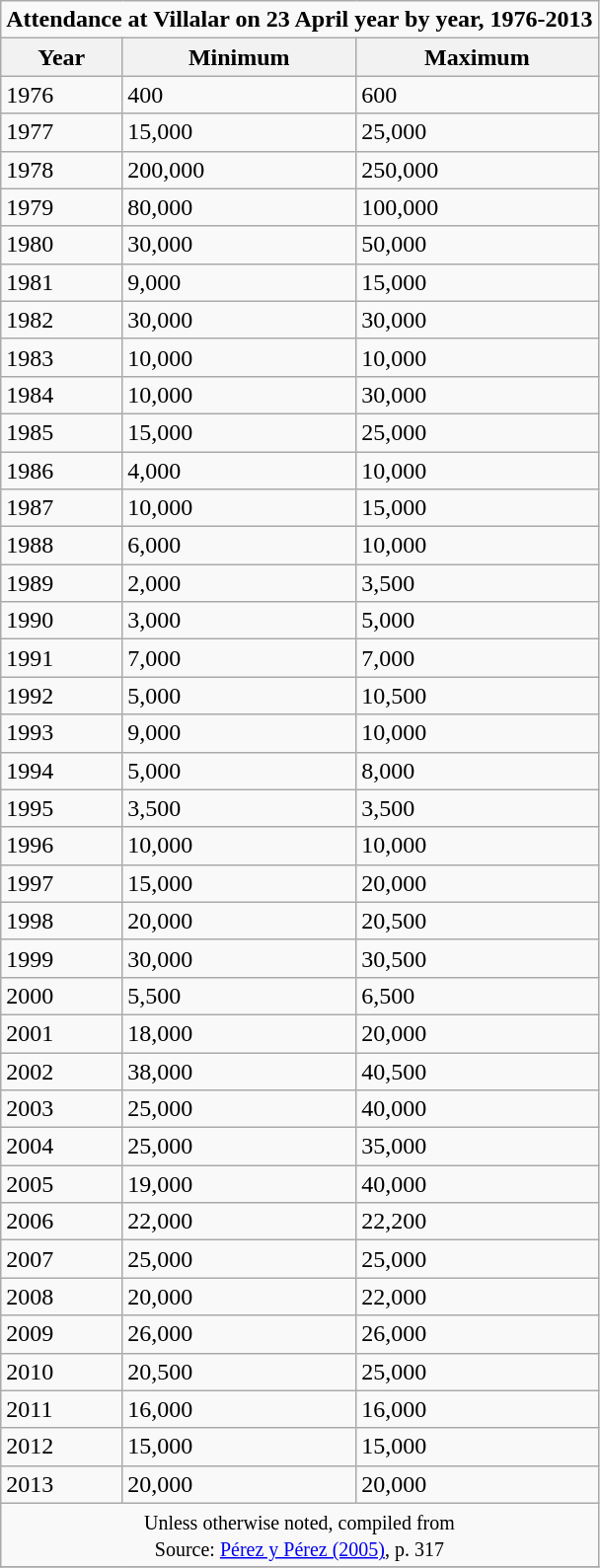<table class="wikitable">
<tr>
<td colspan="3" align="center"><strong>Attendance at Villalar on 23 April year by year, 1976-2013</strong></td>
</tr>
<tr>
<th>Year</th>
<th>Minimum</th>
<th>Maximum</th>
</tr>
<tr>
<td>1976</td>
<td>400</td>
<td>600</td>
</tr>
<tr>
<td>1977</td>
<td>15,000</td>
<td>25,000</td>
</tr>
<tr>
<td>1978</td>
<td>200,000</td>
<td>250,000</td>
</tr>
<tr>
<td>1979</td>
<td>80,000</td>
<td>100,000</td>
</tr>
<tr>
<td>1980</td>
<td>30,000</td>
<td>50,000</td>
</tr>
<tr>
<td>1981</td>
<td>9,000</td>
<td>15,000</td>
</tr>
<tr>
<td>1982</td>
<td>30,000</td>
<td>30,000</td>
</tr>
<tr>
<td>1983</td>
<td>10,000</td>
<td>10,000</td>
</tr>
<tr>
<td>1984</td>
<td>10,000</td>
<td>30,000</td>
</tr>
<tr>
<td>1985</td>
<td>15,000</td>
<td>25,000</td>
</tr>
<tr>
<td>1986</td>
<td>4,000</td>
<td>10,000</td>
</tr>
<tr>
<td>1987</td>
<td>10,000</td>
<td>15,000</td>
</tr>
<tr>
<td>1988</td>
<td>6,000</td>
<td>10,000</td>
</tr>
<tr>
<td>1989</td>
<td>2,000</td>
<td>3,500</td>
</tr>
<tr>
<td>1990</td>
<td>3,000</td>
<td>5,000</td>
</tr>
<tr>
<td>1991</td>
<td>7,000</td>
<td>7,000</td>
</tr>
<tr>
<td>1992</td>
<td>5,000</td>
<td>10,500</td>
</tr>
<tr>
<td>1993</td>
<td>9,000</td>
<td>10,000</td>
</tr>
<tr>
<td>1994</td>
<td>5,000</td>
<td>8,000</td>
</tr>
<tr>
<td>1995</td>
<td>3,500</td>
<td>3,500</td>
</tr>
<tr>
<td>1996</td>
<td>10,000</td>
<td>10,000</td>
</tr>
<tr>
<td>1997</td>
<td>15,000</td>
<td>20,000</td>
</tr>
<tr>
<td>1998</td>
<td>20,000</td>
<td>20,500</td>
</tr>
<tr>
<td>1999</td>
<td>30,000</td>
<td>30,500</td>
</tr>
<tr>
<td>2000</td>
<td>5,500</td>
<td>6,500</td>
</tr>
<tr>
<td>2001</td>
<td>18,000</td>
<td>20,000</td>
</tr>
<tr>
<td>2002</td>
<td>38,000</td>
<td>40,500</td>
</tr>
<tr>
<td>2003</td>
<td>25,000</td>
<td>40,000</td>
</tr>
<tr>
<td>2004</td>
<td>25,000</td>
<td>35,000</td>
</tr>
<tr>
<td>2005</td>
<td>19,000</td>
<td>40,000</td>
</tr>
<tr>
<td>2006</td>
<td>22,000</td>
<td>22,200</td>
</tr>
<tr>
<td>2007</td>
<td>25,000</td>
<td>25,000</td>
</tr>
<tr>
<td>2008</td>
<td>20,000</td>
<td>22,000</td>
</tr>
<tr>
<td>2009</td>
<td>26,000</td>
<td>26,000</td>
</tr>
<tr>
<td>2010</td>
<td>20,500</td>
<td>25,000</td>
</tr>
<tr>
<td>2011</td>
<td>16,000</td>
<td>16,000</td>
</tr>
<tr>
<td>2012</td>
<td>15,000</td>
<td>15,000</td>
</tr>
<tr>
<td>2013</td>
<td>20,000</td>
<td>20,000</td>
</tr>
<tr>
<td colspan="3" align="center"><small>Unless otherwise noted, compiled from<br> Source: <a href='#'>Pérez y Pérez (2005)</a>, p. 317</small></td>
</tr>
<tr>
</tr>
</table>
